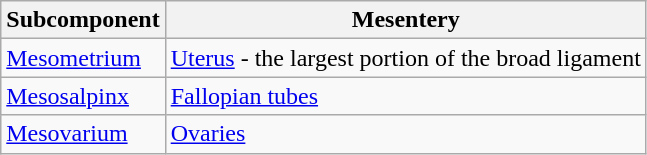<table class="wikitable">
<tr>
<th>Subcomponent</th>
<th>Mesentery</th>
</tr>
<tr>
<td><a href='#'>Mesometrium</a></td>
<td><a href='#'>Uterus</a> - the largest portion of the broad ligament</td>
</tr>
<tr>
<td><a href='#'>Mesosalpinx</a></td>
<td><a href='#'>Fallopian tubes</a></td>
</tr>
<tr>
<td><a href='#'>Mesovarium</a></td>
<td><a href='#'>Ovaries</a></td>
</tr>
</table>
